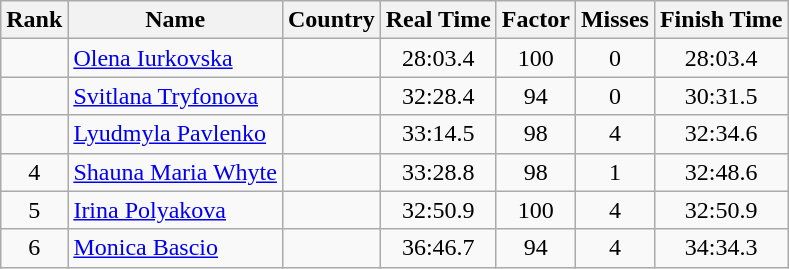<table class="wikitable sortable" style="text-align:center">
<tr>
<th>Rank</th>
<th>Name</th>
<th>Country</th>
<th>Real Time</th>
<th>Factor</th>
<th>Misses</th>
<th>Finish Time</th>
</tr>
<tr>
<td></td>
<td align=left><a href='#'>Olena Iurkovska</a></td>
<td align=left></td>
<td>28:03.4</td>
<td>100</td>
<td>0</td>
<td>28:03.4</td>
</tr>
<tr>
<td></td>
<td align=left><a href='#'>Svitlana Tryfonova</a></td>
<td align=left></td>
<td>32:28.4</td>
<td>94</td>
<td>0</td>
<td>30:31.5</td>
</tr>
<tr>
<td></td>
<td align=left><a href='#'>Lyudmyla Pavlenko</a></td>
<td align=left></td>
<td>33:14.5</td>
<td>98</td>
<td>4</td>
<td>32:34.6</td>
</tr>
<tr>
<td>4</td>
<td align=left><a href='#'>Shauna Maria Whyte</a></td>
<td align=left></td>
<td>33:28.8</td>
<td>98</td>
<td>1</td>
<td>32:48.6</td>
</tr>
<tr>
<td>5</td>
<td align=left><a href='#'>Irina Polyakova</a></td>
<td align=left></td>
<td>32:50.9</td>
<td>100</td>
<td>4</td>
<td>32:50.9</td>
</tr>
<tr>
<td>6</td>
<td align=left><a href='#'>Monica Bascio</a></td>
<td align=left></td>
<td>36:46.7</td>
<td>94</td>
<td>4</td>
<td>34:34.3</td>
</tr>
</table>
